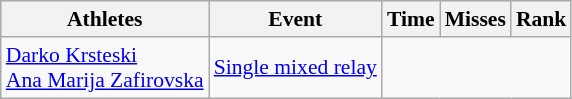<table class="wikitable" style="font-size:90%">
<tr>
<th>Athletes</th>
<th>Event</th>
<th>Time</th>
<th>Misses</th>
<th>Rank</th>
</tr>
<tr align=center>
<td align=left><a href='#'> Darko Krsteski</a><br><a href='#'>Ana Marija Zafirovska</a></td>
<td align=left><a href='#'>Single mixed relay</a></td>
<td colspan=3></td>
</tr>
</table>
